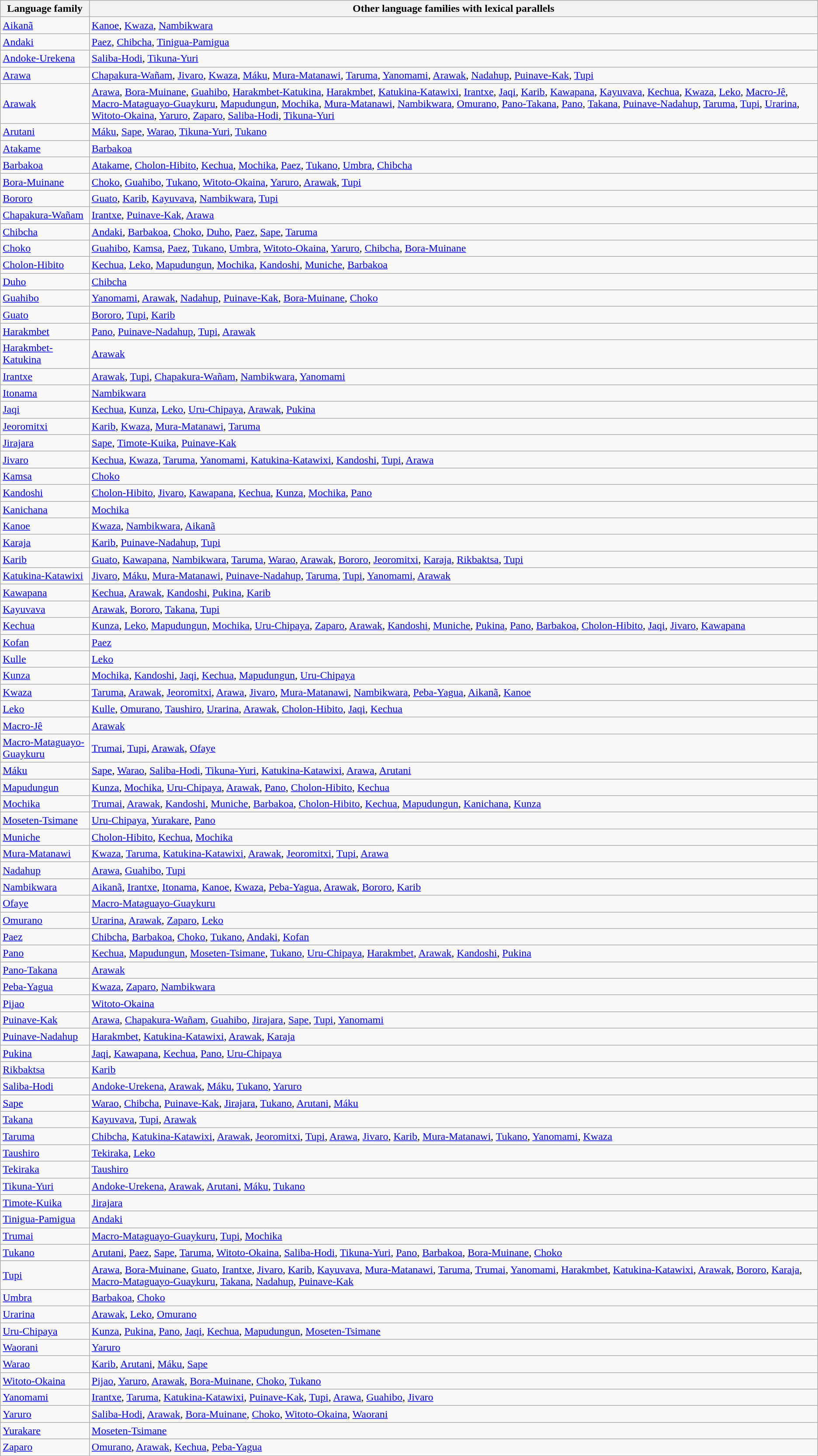<table class="wikitable">
<tr>
<th>Language family</th>
<th>Other language families with lexical parallels</th>
</tr>
<tr>
<td><a href='#'>Aikanã</a></td>
<td><a href='#'>Kanoe</a>, <a href='#'>Kwaza</a>, <a href='#'>Nambikwara</a></td>
</tr>
<tr>
<td><a href='#'>Andaki</a></td>
<td><a href='#'>Paez</a>, <a href='#'>Chibcha</a>, <a href='#'>Tinigua-Pamigua</a></td>
</tr>
<tr>
<td><a href='#'>Andoke-Urekena</a></td>
<td><a href='#'>Saliba-Hodi</a>, <a href='#'>Tikuna-Yuri</a></td>
</tr>
<tr>
<td><a href='#'>Arawa</a></td>
<td><a href='#'>Chapakura-Wañam</a>, <a href='#'>Jivaro</a>, <a href='#'>Kwaza</a>, <a href='#'>Máku</a>, <a href='#'>Mura-Matanawi</a>, <a href='#'>Taruma</a>, <a href='#'>Yanomami</a>, <a href='#'>Arawak</a>, <a href='#'>Nadahup</a>, <a href='#'>Puinave-Kak</a>, <a href='#'>Tupi</a></td>
</tr>
<tr>
<td><a href='#'>Arawak</a></td>
<td><a href='#'>Arawa</a>, <a href='#'>Bora-Muinane</a>, <a href='#'>Guahibo</a>, <a href='#'>Harakmbet-Katukina</a>, <a href='#'>Harakmbet</a>, <a href='#'>Katukina-Katawixi</a>, <a href='#'>Irantxe</a>, <a href='#'>Jaqi</a>, <a href='#'>Karib</a>, <a href='#'>Kawapana</a>, <a href='#'>Kayuvava</a>, <a href='#'>Kechua</a>, <a href='#'>Kwaza</a>, <a href='#'>Leko</a>, <a href='#'>Macro-Jê</a>, <a href='#'>Macro-Mataguayo-Guaykuru</a>, <a href='#'>Mapudungun</a>, <a href='#'>Mochika</a>, <a href='#'>Mura-Matanawi</a>, <a href='#'>Nambikwara</a>, <a href='#'>Omurano</a>, <a href='#'>Pano-Takana</a>, <a href='#'>Pano</a>, <a href='#'>Takana</a>, <a href='#'>Puinave-Nadahup</a>, <a href='#'>Taruma</a>, <a href='#'>Tupi</a>, <a href='#'>Urarina</a>, <a href='#'>Witoto-Okaina</a>, <a href='#'>Yaruro</a>, <a href='#'>Zaparo</a>, <a href='#'>Saliba-Hodi</a>, <a href='#'>Tikuna-Yuri</a></td>
</tr>
<tr>
<td><a href='#'>Arutani</a></td>
<td><a href='#'>Máku</a>, <a href='#'>Sape</a>, <a href='#'>Warao</a>, <a href='#'>Tikuna-Yuri</a>, <a href='#'>Tukano</a></td>
</tr>
<tr>
<td><a href='#'>Atakame</a></td>
<td><a href='#'>Barbakoa</a></td>
</tr>
<tr>
<td><a href='#'>Barbakoa</a></td>
<td><a href='#'>Atakame</a>, <a href='#'>Cholon-Hibito</a>, <a href='#'>Kechua</a>, <a href='#'>Mochika</a>, <a href='#'>Paez</a>, <a href='#'>Tukano</a>, <a href='#'>Umbra</a>, <a href='#'>Chibcha</a></td>
</tr>
<tr>
<td><a href='#'>Bora-Muinane</a></td>
<td><a href='#'>Choko</a>, <a href='#'>Guahibo</a>, <a href='#'>Tukano</a>, <a href='#'>Witoto-Okaina</a>, <a href='#'>Yaruro</a>, <a href='#'>Arawak</a>, <a href='#'>Tupi</a></td>
</tr>
<tr>
<td><a href='#'>Bororo</a></td>
<td><a href='#'>Guato</a>, <a href='#'>Karib</a>, <a href='#'>Kayuvava</a>, <a href='#'>Nambikwara</a>, <a href='#'>Tupi</a></td>
</tr>
<tr>
<td><a href='#'>Chapakura-Wañam</a></td>
<td><a href='#'>Irantxe</a>, <a href='#'>Puinave-Kak</a>, <a href='#'>Arawa</a></td>
</tr>
<tr>
<td><a href='#'>Chibcha</a></td>
<td><a href='#'>Andaki</a>, <a href='#'>Barbakoa</a>, <a href='#'>Choko</a>, <a href='#'>Duho</a>, <a href='#'>Paez</a>, <a href='#'>Sape</a>, <a href='#'>Taruma</a></td>
</tr>
<tr>
<td><a href='#'>Choko</a></td>
<td><a href='#'>Guahibo</a>, <a href='#'>Kamsa</a>, <a href='#'>Paez</a>, <a href='#'>Tukano</a>, <a href='#'>Umbra</a>, <a href='#'>Witoto-Okaina</a>, <a href='#'>Yaruro</a>, <a href='#'>Chibcha</a>, <a href='#'>Bora-Muinane</a></td>
</tr>
<tr>
<td><a href='#'>Cholon-Hibito</a></td>
<td><a href='#'>Kechua</a>, <a href='#'>Leko</a>, <a href='#'>Mapudungun</a>, <a href='#'>Mochika</a>, <a href='#'>Kandoshi</a>, <a href='#'>Muniche</a>, <a href='#'>Barbakoa</a></td>
</tr>
<tr>
<td><a href='#'>Duho</a></td>
<td><a href='#'>Chibcha</a></td>
</tr>
<tr>
<td><a href='#'>Guahibo</a></td>
<td><a href='#'>Yanomami</a>, <a href='#'>Arawak</a>, <a href='#'>Nadahup</a>, <a href='#'>Puinave-Kak</a>, <a href='#'>Bora-Muinane</a>, <a href='#'>Choko</a></td>
</tr>
<tr>
<td><a href='#'>Guato</a></td>
<td><a href='#'>Bororo</a>, <a href='#'>Tupi</a>, <a href='#'>Karib</a></td>
</tr>
<tr>
<td><a href='#'>Harakmbet</a></td>
<td><a href='#'>Pano</a>, <a href='#'>Puinave-Nadahup</a>, <a href='#'>Tupi</a>, <a href='#'>Arawak</a></td>
</tr>
<tr>
<td><a href='#'>Harakmbet-Katukina</a></td>
<td><a href='#'>Arawak</a></td>
</tr>
<tr>
<td><a href='#'>Irantxe</a></td>
<td><a href='#'>Arawak</a>, <a href='#'>Tupi</a>, <a href='#'>Chapakura-Wañam</a>, <a href='#'>Nambikwara</a>, <a href='#'>Yanomami</a></td>
</tr>
<tr>
<td><a href='#'>Itonama</a></td>
<td><a href='#'>Nambikwara</a></td>
</tr>
<tr>
<td><a href='#'>Jaqi</a></td>
<td><a href='#'>Kechua</a>, <a href='#'>Kunza</a>, <a href='#'>Leko</a>, <a href='#'>Uru-Chipaya</a>, <a href='#'>Arawak</a>, <a href='#'>Pukina</a></td>
</tr>
<tr>
<td><a href='#'>Jeoromitxi</a></td>
<td><a href='#'>Karib</a>, <a href='#'>Kwaza</a>, <a href='#'>Mura-Matanawi</a>, <a href='#'>Taruma</a></td>
</tr>
<tr>
<td><a href='#'>Jirajara</a></td>
<td><a href='#'>Sape</a>, <a href='#'>Timote-Kuika</a>, <a href='#'>Puinave-Kak</a></td>
</tr>
<tr>
<td><a href='#'>Jivaro</a></td>
<td><a href='#'>Kechua</a>, <a href='#'>Kwaza</a>, <a href='#'>Taruma</a>, <a href='#'>Yanomami</a>, <a href='#'>Katukina-Katawixi</a>, <a href='#'>Kandoshi</a>, <a href='#'>Tupi</a>, <a href='#'>Arawa</a></td>
</tr>
<tr>
<td><a href='#'>Kamsa</a></td>
<td><a href='#'>Choko</a></td>
</tr>
<tr>
<td><a href='#'>Kandoshi</a></td>
<td><a href='#'>Cholon-Hibito</a>, <a href='#'>Jivaro</a>, <a href='#'>Kawapana</a>, <a href='#'>Kechua</a>, <a href='#'>Kunza</a>, <a href='#'>Mochika</a>, <a href='#'>Pano</a></td>
</tr>
<tr>
<td><a href='#'>Kanichana</a></td>
<td><a href='#'>Mochika</a></td>
</tr>
<tr>
<td><a href='#'>Kanoe</a></td>
<td><a href='#'>Kwaza</a>, <a href='#'>Nambikwara</a>, <a href='#'>Aikanã</a></td>
</tr>
<tr>
<td><a href='#'>Karaja</a></td>
<td><a href='#'>Karib</a>, <a href='#'>Puinave-Nadahup</a>, <a href='#'>Tupi</a></td>
</tr>
<tr>
<td><a href='#'>Karib</a></td>
<td><a href='#'>Guato</a>, <a href='#'>Kawapana</a>, <a href='#'>Nambikwara</a>, <a href='#'>Taruma</a>, <a href='#'>Warao</a>, <a href='#'>Arawak</a>, <a href='#'>Bororo</a>, <a href='#'>Jeoromitxi</a>, <a href='#'>Karaja</a>, <a href='#'>Rikbaktsa</a>, <a href='#'>Tupi</a></td>
</tr>
<tr>
<td><a href='#'>Katukina-Katawixi</a></td>
<td><a href='#'>Jivaro</a>, <a href='#'>Máku</a>, <a href='#'>Mura-Matanawi</a>, <a href='#'>Puinave-Nadahup</a>, <a href='#'>Taruma</a>, <a href='#'>Tupi</a>, <a href='#'>Yanomami</a>, <a href='#'>Arawak</a></td>
</tr>
<tr>
<td><a href='#'>Kawapana</a></td>
<td><a href='#'>Kechua</a>, <a href='#'>Arawak</a>, <a href='#'>Kandoshi</a>, <a href='#'>Pukina</a>, <a href='#'>Karib</a></td>
</tr>
<tr>
<td><a href='#'>Kayuvava</a></td>
<td><a href='#'>Arawak</a>, <a href='#'>Bororo</a>, <a href='#'>Takana</a>, <a href='#'>Tupi</a></td>
</tr>
<tr>
<td><a href='#'>Kechua</a></td>
<td><a href='#'>Kunza</a>, <a href='#'>Leko</a>, <a href='#'>Mapudungun</a>, <a href='#'>Mochika</a>, <a href='#'>Uru-Chipaya</a>, <a href='#'>Zaparo</a>, <a href='#'>Arawak</a>, <a href='#'>Kandoshi</a>, <a href='#'>Muniche</a>, <a href='#'>Pukina</a>, <a href='#'>Pano</a>, <a href='#'>Barbakoa</a>, <a href='#'>Cholon-Hibito</a>, <a href='#'>Jaqi</a>, <a href='#'>Jivaro</a>, <a href='#'>Kawapana</a></td>
</tr>
<tr>
<td><a href='#'>Kofan</a></td>
<td><a href='#'>Paez</a></td>
</tr>
<tr>
<td><a href='#'>Kulle</a></td>
<td><a href='#'>Leko</a></td>
</tr>
<tr>
<td><a href='#'>Kunza</a></td>
<td><a href='#'>Mochika</a>, <a href='#'>Kandoshi</a>, <a href='#'>Jaqi</a>, <a href='#'>Kechua</a>, <a href='#'>Mapudungun</a>, <a href='#'>Uru-Chipaya</a></td>
</tr>
<tr>
<td><a href='#'>Kwaza</a></td>
<td><a href='#'>Taruma</a>, <a href='#'>Arawak</a>, <a href='#'>Jeoromitxi</a>, <a href='#'>Arawa</a>, <a href='#'>Jivaro</a>, <a href='#'>Mura-Matanawi</a>, <a href='#'>Nambikwara</a>, <a href='#'>Peba-Yagua</a>, <a href='#'>Aikanã</a>, <a href='#'>Kanoe</a></td>
</tr>
<tr>
<td><a href='#'>Leko</a></td>
<td><a href='#'>Kulle</a>, <a href='#'>Omurano</a>, <a href='#'>Taushiro</a>, <a href='#'>Urarina</a>, <a href='#'>Arawak</a>, <a href='#'>Cholon-Hibito</a>, <a href='#'>Jaqi</a>, <a href='#'>Kechua</a></td>
</tr>
<tr>
<td><a href='#'>Macro-Jê</a></td>
<td><a href='#'>Arawak</a></td>
</tr>
<tr>
<td><a href='#'>Macro-Mataguayo-Guaykuru</a></td>
<td><a href='#'>Trumai</a>, <a href='#'>Tupi</a>, <a href='#'>Arawak</a>, <a href='#'>Ofaye</a></td>
</tr>
<tr>
<td><a href='#'>Máku</a></td>
<td><a href='#'>Sape</a>, <a href='#'>Warao</a>, <a href='#'>Saliba-Hodi</a>, <a href='#'>Tikuna-Yuri</a>, <a href='#'>Katukina-Katawixi</a>, <a href='#'>Arawa</a>, <a href='#'>Arutani</a></td>
</tr>
<tr>
<td><a href='#'>Mapudungun</a></td>
<td><a href='#'>Kunza</a>, <a href='#'>Mochika</a>, <a href='#'>Uru-Chipaya</a>, <a href='#'>Arawak</a>, <a href='#'>Pano</a>, <a href='#'>Cholon-Hibito</a>, <a href='#'>Kechua</a></td>
</tr>
<tr>
<td><a href='#'>Mochika</a></td>
<td><a href='#'>Trumai</a>, <a href='#'>Arawak</a>, <a href='#'>Kandoshi</a>, <a href='#'>Muniche</a>, <a href='#'>Barbakoa</a>, <a href='#'>Cholon-Hibito</a>, <a href='#'>Kechua</a>, <a href='#'>Mapudungun</a>, <a href='#'>Kanichana</a>, <a href='#'>Kunza</a></td>
</tr>
<tr>
<td><a href='#'>Moseten-Tsimane</a></td>
<td><a href='#'>Uru-Chipaya</a>, <a href='#'>Yurakare</a>, <a href='#'>Pano</a></td>
</tr>
<tr>
<td><a href='#'>Muniche</a></td>
<td><a href='#'>Cholon-Hibito</a>, <a href='#'>Kechua</a>, <a href='#'>Mochika</a></td>
</tr>
<tr>
<td><a href='#'>Mura-Matanawi</a></td>
<td><a href='#'>Kwaza</a>, <a href='#'>Taruma</a>, <a href='#'>Katukina-Katawixi</a>, <a href='#'>Arawak</a>, <a href='#'>Jeoromitxi</a>, <a href='#'>Tupi</a>, <a href='#'>Arawa</a></td>
</tr>
<tr>
<td><a href='#'>Nadahup</a></td>
<td><a href='#'>Arawa</a>, <a href='#'>Guahibo</a>, <a href='#'>Tupi</a></td>
</tr>
<tr>
<td><a href='#'>Nambikwara</a></td>
<td><a href='#'>Aikanã</a>, <a href='#'>Irantxe</a>, <a href='#'>Itonama</a>, <a href='#'>Kanoe</a>, <a href='#'>Kwaza</a>, <a href='#'>Peba-Yagua</a>, <a href='#'>Arawak</a>, <a href='#'>Bororo</a>, <a href='#'>Karib</a></td>
</tr>
<tr>
<td><a href='#'>Ofaye</a></td>
<td><a href='#'>Macro-Mataguayo-Guaykuru</a></td>
</tr>
<tr>
<td><a href='#'>Omurano</a></td>
<td><a href='#'>Urarina</a>, <a href='#'>Arawak</a>, <a href='#'>Zaparo</a>, <a href='#'>Leko</a></td>
</tr>
<tr>
<td><a href='#'>Paez</a></td>
<td><a href='#'>Chibcha</a>, <a href='#'>Barbakoa</a>, <a href='#'>Choko</a>, <a href='#'>Tukano</a>, <a href='#'>Andaki</a>, <a href='#'>Kofan</a></td>
</tr>
<tr>
<td><a href='#'>Pano</a></td>
<td><a href='#'>Kechua</a>, <a href='#'>Mapudungun</a>, <a href='#'>Moseten-Tsimane</a>, <a href='#'>Tukano</a>, <a href='#'>Uru-Chipaya</a>, <a href='#'>Harakmbet</a>, <a href='#'>Arawak</a>, <a href='#'>Kandoshi</a>, <a href='#'>Pukina</a></td>
</tr>
<tr>
<td><a href='#'>Pano-Takana</a></td>
<td><a href='#'>Arawak</a></td>
</tr>
<tr>
<td><a href='#'>Peba-Yagua</a></td>
<td><a href='#'>Kwaza</a>, <a href='#'>Zaparo</a>, <a href='#'>Nambikwara</a></td>
</tr>
<tr>
<td><a href='#'>Pijao</a></td>
<td><a href='#'>Witoto-Okaina</a></td>
</tr>
<tr>
<td><a href='#'>Puinave-Kak</a></td>
<td><a href='#'>Arawa</a>, <a href='#'>Chapakura-Wañam</a>, <a href='#'>Guahibo</a>, <a href='#'>Jirajara</a>, <a href='#'>Sape</a>, <a href='#'>Tupi</a>, <a href='#'>Yanomami</a></td>
</tr>
<tr>
<td><a href='#'>Puinave-Nadahup</a></td>
<td><a href='#'>Harakmbet</a>, <a href='#'>Katukina-Katawixi</a>, <a href='#'>Arawak</a>, <a href='#'>Karaja</a></td>
</tr>
<tr>
<td><a href='#'>Pukina</a></td>
<td><a href='#'>Jaqi</a>, <a href='#'>Kawapana</a>, <a href='#'>Kechua</a>, <a href='#'>Pano</a>, <a href='#'>Uru-Chipaya</a></td>
</tr>
<tr>
<td><a href='#'>Rikbaktsa</a></td>
<td><a href='#'>Karib</a></td>
</tr>
<tr>
<td><a href='#'>Saliba-Hodi</a></td>
<td><a href='#'>Andoke-Urekena</a>, <a href='#'>Arawak</a>, <a href='#'>Máku</a>, <a href='#'>Tukano</a>, <a href='#'>Yaruro</a></td>
</tr>
<tr>
<td><a href='#'>Sape</a></td>
<td><a href='#'>Warao</a>, <a href='#'>Chibcha</a>, <a href='#'>Puinave-Kak</a>, <a href='#'>Jirajara</a>, <a href='#'>Tukano</a>, <a href='#'>Arutani</a>, <a href='#'>Máku</a></td>
</tr>
<tr>
<td><a href='#'>Takana</a></td>
<td><a href='#'>Kayuvava</a>, <a href='#'>Tupi</a>, <a href='#'>Arawak</a></td>
</tr>
<tr>
<td><a href='#'>Taruma</a></td>
<td><a href='#'>Chibcha</a>, <a href='#'>Katukina-Katawixi</a>, <a href='#'>Arawak</a>, <a href='#'>Jeoromitxi</a>, <a href='#'>Tupi</a>, <a href='#'>Arawa</a>, <a href='#'>Jivaro</a>, <a href='#'>Karib</a>, <a href='#'>Mura-Matanawi</a>, <a href='#'>Tukano</a>, <a href='#'>Yanomami</a>, <a href='#'>Kwaza</a></td>
</tr>
<tr>
<td><a href='#'>Taushiro</a></td>
<td><a href='#'>Tekiraka</a>, <a href='#'>Leko</a></td>
</tr>
<tr>
<td><a href='#'>Tekiraka</a></td>
<td><a href='#'>Taushiro</a></td>
</tr>
<tr>
<td><a href='#'>Tikuna-Yuri</a></td>
<td><a href='#'>Andoke-Urekena</a>, <a href='#'>Arawak</a>, <a href='#'>Arutani</a>, <a href='#'>Máku</a>, <a href='#'>Tukano</a></td>
</tr>
<tr>
<td><a href='#'>Timote-Kuika</a></td>
<td><a href='#'>Jirajara</a></td>
</tr>
<tr>
<td><a href='#'>Tinigua-Pamigua</a></td>
<td><a href='#'>Andaki</a></td>
</tr>
<tr>
<td><a href='#'>Trumai</a></td>
<td><a href='#'>Macro-Mataguayo-Guaykuru</a>, <a href='#'>Tupi</a>, <a href='#'>Mochika</a></td>
</tr>
<tr>
<td><a href='#'>Tukano</a></td>
<td><a href='#'>Arutani</a>, <a href='#'>Paez</a>, <a href='#'>Sape</a>, <a href='#'>Taruma</a>, <a href='#'>Witoto-Okaina</a>, <a href='#'>Saliba-Hodi</a>, <a href='#'>Tikuna-Yuri</a>, <a href='#'>Pano</a>, <a href='#'>Barbakoa</a>, <a href='#'>Bora-Muinane</a>, <a href='#'>Choko</a></td>
</tr>
<tr>
<td><a href='#'>Tupi</a></td>
<td><a href='#'>Arawa</a>, <a href='#'>Bora-Muinane</a>, <a href='#'>Guato</a>, <a href='#'>Irantxe</a>, <a href='#'>Jivaro</a>, <a href='#'>Karib</a>, <a href='#'>Kayuvava</a>, <a href='#'>Mura-Matanawi</a>, <a href='#'>Taruma</a>, <a href='#'>Trumai</a>, <a href='#'>Yanomami</a>, <a href='#'>Harakmbet</a>, <a href='#'>Katukina-Katawixi</a>, <a href='#'>Arawak</a>, <a href='#'>Bororo</a>, <a href='#'>Karaja</a>, <a href='#'>Macro-Mataguayo-Guaykuru</a>, <a href='#'>Takana</a>, <a href='#'>Nadahup</a>, <a href='#'>Puinave-Kak</a></td>
</tr>
<tr>
<td><a href='#'>Umbra</a></td>
<td><a href='#'>Barbakoa</a>, <a href='#'>Choko</a></td>
</tr>
<tr>
<td><a href='#'>Urarina</a></td>
<td><a href='#'>Arawak</a>, <a href='#'>Leko</a>, <a href='#'>Omurano</a></td>
</tr>
<tr>
<td><a href='#'>Uru-Chipaya</a></td>
<td><a href='#'>Kunza</a>, <a href='#'>Pukina</a>, <a href='#'>Pano</a>, <a href='#'>Jaqi</a>, <a href='#'>Kechua</a>, <a href='#'>Mapudungun</a>, <a href='#'>Moseten-Tsimane</a></td>
</tr>
<tr>
<td><a href='#'>Waorani</a></td>
<td><a href='#'>Yaruro</a></td>
</tr>
<tr>
<td><a href='#'>Warao</a></td>
<td><a href='#'>Karib</a>, <a href='#'>Arutani</a>, <a href='#'>Máku</a>, <a href='#'>Sape</a></td>
</tr>
<tr>
<td><a href='#'>Witoto-Okaina</a></td>
<td><a href='#'>Pijao</a>, <a href='#'>Yaruro</a>, <a href='#'>Arawak</a>, <a href='#'>Bora-Muinane</a>, <a href='#'>Choko</a>, <a href='#'>Tukano</a></td>
</tr>
<tr>
<td><a href='#'>Yanomami</a></td>
<td><a href='#'>Irantxe</a>, <a href='#'>Taruma</a>, <a href='#'>Katukina-Katawixi</a>, <a href='#'>Puinave-Kak</a>, <a href='#'>Tupi</a>, <a href='#'>Arawa</a>, <a href='#'>Guahibo</a>, <a href='#'>Jivaro</a></td>
</tr>
<tr>
<td><a href='#'>Yaruro</a></td>
<td><a href='#'>Saliba-Hodi</a>, <a href='#'>Arawak</a>, <a href='#'>Bora-Muinane</a>, <a href='#'>Choko</a>, <a href='#'>Witoto-Okaina</a>, <a href='#'>Waorani</a></td>
</tr>
<tr>
<td><a href='#'>Yurakare</a></td>
<td><a href='#'>Moseten-Tsimane</a></td>
</tr>
<tr>
<td><a href='#'>Zaparo</a></td>
<td><a href='#'>Omurano</a>, <a href='#'>Arawak</a>, <a href='#'>Kechua</a>, <a href='#'>Peba-Yagua</a></td>
</tr>
</table>
